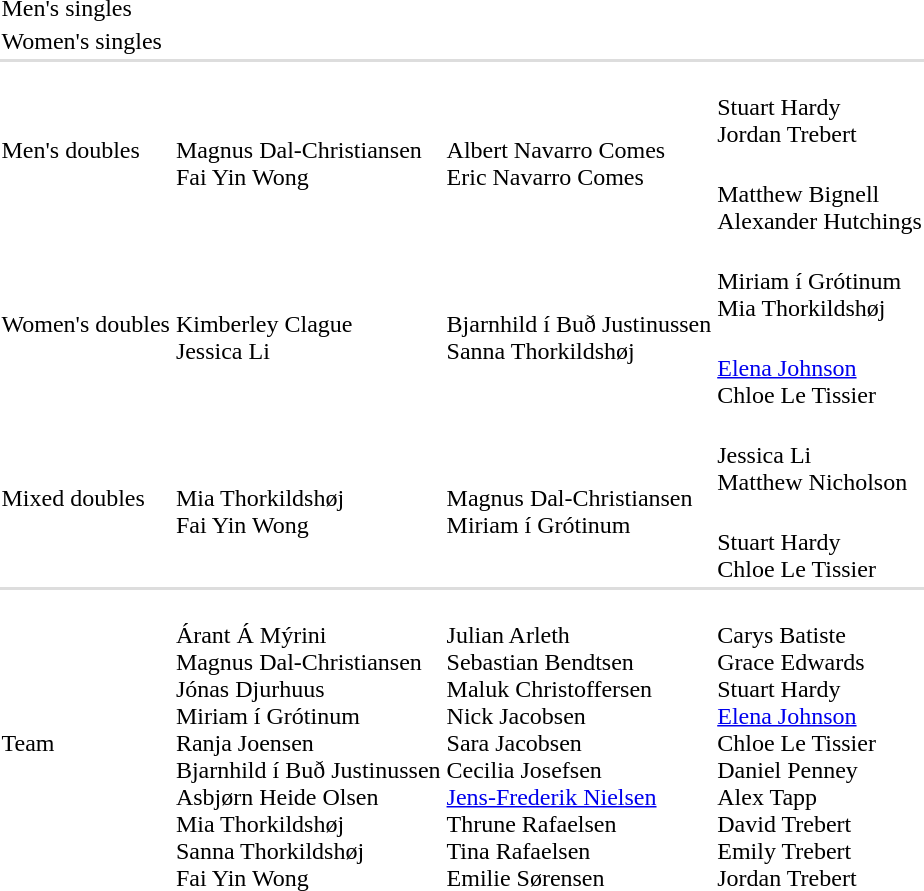<table>
<tr>
<td rowspan=2>Men's singles</td>
<td rowspan=2></td>
<td rowspan=2></td>
<td nowrap></td>
</tr>
<tr>
<td></td>
</tr>
<tr>
<td rowspan=2>Women's singles</td>
<td rowspan=2></td>
<td rowspan=2></td>
<td></td>
</tr>
<tr>
<td></td>
</tr>
<tr bgcolor=#dddddd>
<td colspan=5></td>
</tr>
<tr>
<td rowspan=2>Men's doubles</td>
<td rowspan=2> <br> Magnus Dal-Christiansen <br> Fai Yin Wong</td>
<td rowspan=2> <br> Albert Navarro Comes <br> Eric Navarro Comes</td>
<td> <br> Stuart Hardy <br> Jordan Trebert</td>
</tr>
<tr>
<td> <br> Matthew Bignell <br> Alexander Hutchings</td>
</tr>
<tr>
<td rowspan=2>Women's doubles</td>
<td rowspan=2> <br> Kimberley Clague <br> Jessica Li</td>
<td rowspan=2 nowrap> <br> Bjarnhild í Buð Justinussen <br> Sanna Thorkildshøj</td>
<td> <br> Miriam í Grótinum <br> Mia Thorkildshøj</td>
</tr>
<tr>
<td> <br> <a href='#'>Elena Johnson</a> <br> Chloe Le Tissier</td>
</tr>
<tr>
<td rowspan=2>Mixed doubles</td>
<td rowspan=2><br>Mia Thorkildshøj<br>Fai Yin Wong</td>
<td rowspan=2><br>Magnus Dal-Christiansen<br>Miriam í Grótinum</td>
<td> <br>Jessica Li<br>Matthew Nicholson</td>
</tr>
<tr>
<td> <br> Stuart Hardy <br>Chloe Le Tissier</td>
</tr>
<tr bgcolor=#dddddd>
<td colspan=5></td>
</tr>
<tr>
<td>Team</td>
<td nowrap><br>Árant Á Mýrini<br>Magnus Dal-Christiansen<br>Jónas Djurhuus<br>Miriam í Grótinum<br>Ranja Joensen<br>Bjarnhild í Buð Justinussen<br>Asbjørn Heide Olsen<br>Mia Thorkildshøj<br>Sanna Thorkildshøj<br>Fai Yin Wong</td>
<td><br>Julian Arleth<br>Sebastian Bendtsen<br>Maluk Christoffersen<br>Nick Jacobsen<br>Sara Jacobsen<br>Cecilia Josefsen<br><a href='#'>Jens-Frederik Nielsen</a><br>Thrune Rafaelsen<br>Tina Rafaelsen<br>Emilie Sørensen</td>
<td><br>Carys Batiste<br>Grace Edwards<br>Stuart Hardy<br><a href='#'>Elena Johnson</a><br>Chloe Le Tissier<br>Daniel Penney<br>Alex Tapp<br>David Trebert<br>Emily Trebert<br>Jordan Trebert</td>
</tr>
</table>
